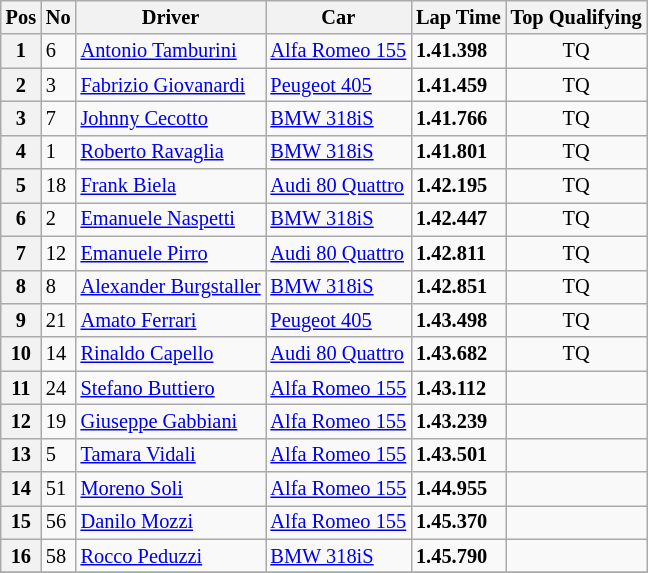<table class="wikitable" style="font-size: 85%;">
<tr>
<th>Pos</th>
<th>No</th>
<th>Driver</th>
<th>Car</th>
<th>Lap Time</th>
<th>Top Qualifying</th>
</tr>
<tr>
<th>1</th>
<td>6</td>
<td> <a href='#'>Antonio Tamburini</a></td>
<td><a href='#'>Alfa Romeo 155</a></td>
<td><strong>1.41.398</strong></td>
<td align=center>TQ</td>
</tr>
<tr>
<th>2</th>
<td>3</td>
<td> <a href='#'>Fabrizio Giovanardi</a></td>
<td><a href='#'>Peugeot 405</a></td>
<td><strong>1.41.459</strong></td>
<td align=center>TQ</td>
</tr>
<tr>
<th>3</th>
<td>7</td>
<td> <a href='#'>Johnny Cecotto</a></td>
<td><a href='#'>BMW 318iS</a></td>
<td><strong>1.41.766</strong></td>
<td align=center>TQ</td>
</tr>
<tr>
<th>4</th>
<td>1</td>
<td> <a href='#'>Roberto Ravaglia</a></td>
<td><a href='#'>BMW 318iS</a></td>
<td><strong>1.41.801</strong></td>
<td align=center>TQ</td>
</tr>
<tr>
<th>5</th>
<td>18</td>
<td> <a href='#'>Frank Biela</a></td>
<td><a href='#'>Audi 80 Quattro</a></td>
<td><strong>1.42.195</strong></td>
<td align=center>TQ</td>
</tr>
<tr>
<th>6</th>
<td>2</td>
<td> <a href='#'>Emanuele Naspetti</a></td>
<td><a href='#'>BMW 318iS</a></td>
<td><strong>1.42.447</strong></td>
<td align=center>TQ</td>
</tr>
<tr>
<th>7</th>
<td>12</td>
<td> <a href='#'>Emanuele Pirro</a></td>
<td><a href='#'>Audi 80 Quattro</a></td>
<td><strong>1.42.811</strong></td>
<td align=center>TQ</td>
</tr>
<tr>
<th>8</th>
<td>8</td>
<td> <a href='#'> Alexander Burgstaller</a></td>
<td><a href='#'>BMW 318iS</a></td>
<td><strong>1.42.851</strong></td>
<td align=center>TQ</td>
</tr>
<tr>
<th>9</th>
<td>21</td>
<td> <a href='#'>Amato Ferrari</a></td>
<td><a href='#'>Peugeot 405</a></td>
<td><strong>1.43.498</strong></td>
<td align=center>TQ</td>
</tr>
<tr>
<th>10</th>
<td>14</td>
<td> <a href='#'>Rinaldo Capello</a></td>
<td><a href='#'>Audi 80 Quattro</a></td>
<td><strong>1.43.682</strong></td>
<td align=center>TQ</td>
</tr>
<tr>
<th>11</th>
<td>24</td>
<td> <a href='#'>Stefano Buttiero</a></td>
<td><a href='#'>Alfa Romeo 155</a></td>
<td><strong>1.43.112</strong></td>
<td></td>
</tr>
<tr>
<th>12</th>
<td>19</td>
<td> <a href='#'>Giuseppe Gabbiani</a></td>
<td><a href='#'>Alfa Romeo 155</a></td>
<td><strong>1.43.239</strong></td>
<td></td>
</tr>
<tr>
<th>13</th>
<td>5</td>
<td> <a href='#'>Tamara Vidali</a></td>
<td><a href='#'>Alfa Romeo 155</a></td>
<td><strong>1.43.501</strong></td>
<td></td>
</tr>
<tr>
<th>14</th>
<td>51</td>
<td> <a href='#'>Moreno Soli</a></td>
<td><a href='#'>Alfa Romeo 155</a></td>
<td><strong>1.44.955</strong></td>
<td></td>
</tr>
<tr>
<th>15</th>
<td>56</td>
<td> <a href='#'>Danilo Mozzi</a></td>
<td><a href='#'>Alfa Romeo 155</a></td>
<td><strong>1.45.370</strong></td>
<td></td>
</tr>
<tr>
<th>16</th>
<td>58</td>
<td> <a href='#'>Rocco Peduzzi</a></td>
<td><a href='#'>BMW 318iS</a></td>
<td><strong>1.45.790</strong></td>
<td></td>
</tr>
<tr>
</tr>
</table>
